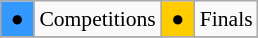<table class="wikitable" style="margin:0.5em auto; font-size:90%; align-text:center;">
<tr>
<td bgcolor=#3399ff> ● </td>
<td>Competitions</td>
<td bgcolor=#ffcc00> ● </td>
<td>Finals</td>
</tr>
<tr>
</tr>
</table>
